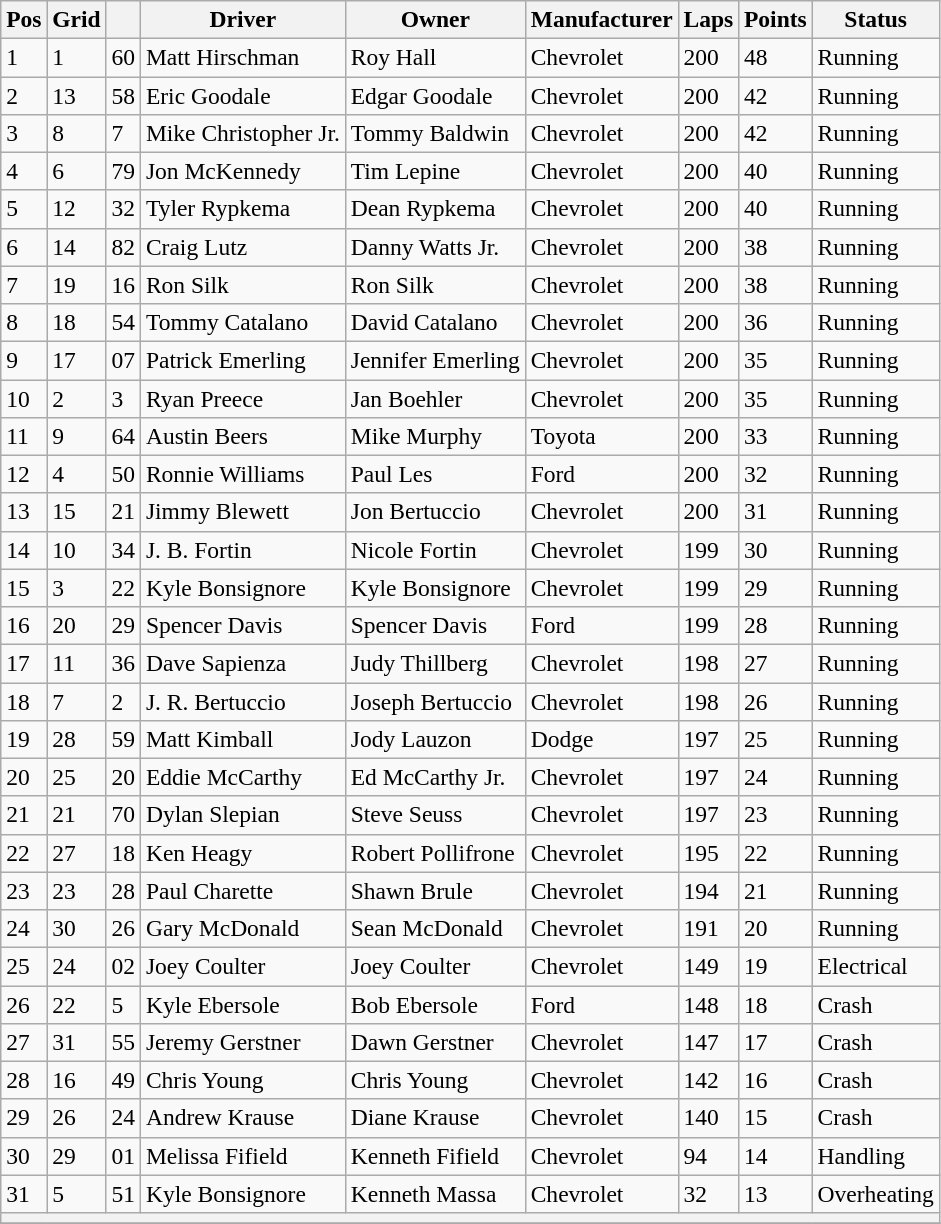<table class="wikitable" style="font-size:98%">
<tr>
<th>Pos</th>
<th>Grid</th>
<th></th>
<th>Driver</th>
<th>Owner</th>
<th>Manufacturer</th>
<th>Laps</th>
<th>Points</th>
<th>Status</th>
</tr>
<tr>
<td>1</td>
<td>1</td>
<td>60</td>
<td>Matt Hirschman</td>
<td>Roy Hall</td>
<td>Chevrolet</td>
<td>200</td>
<td>48</td>
<td>Running</td>
</tr>
<tr>
<td>2</td>
<td>13</td>
<td>58</td>
<td>Eric Goodale</td>
<td>Edgar Goodale</td>
<td>Chevrolet</td>
<td>200</td>
<td>42</td>
<td>Running</td>
</tr>
<tr>
<td>3</td>
<td>8</td>
<td>7</td>
<td>Mike Christopher Jr.</td>
<td>Tommy Baldwin</td>
<td>Chevrolet</td>
<td>200</td>
<td>42</td>
<td>Running</td>
</tr>
<tr>
<td>4</td>
<td>6</td>
<td>79</td>
<td>Jon McKennedy</td>
<td>Tim Lepine</td>
<td>Chevrolet</td>
<td>200</td>
<td>40</td>
<td>Running</td>
</tr>
<tr>
<td>5</td>
<td>12</td>
<td>32</td>
<td>Tyler Rypkema</td>
<td>Dean Rypkema</td>
<td>Chevrolet</td>
<td>200</td>
<td>40</td>
<td>Running</td>
</tr>
<tr>
<td>6</td>
<td>14</td>
<td>82</td>
<td>Craig Lutz</td>
<td>Danny Watts Jr.</td>
<td>Chevrolet</td>
<td>200</td>
<td>38</td>
<td>Running</td>
</tr>
<tr>
<td>7</td>
<td>19</td>
<td>16</td>
<td>Ron Silk</td>
<td>Ron Silk</td>
<td>Chevrolet</td>
<td>200</td>
<td>38</td>
<td>Running</td>
</tr>
<tr>
<td>8</td>
<td>18</td>
<td>54</td>
<td>Tommy Catalano</td>
<td>David Catalano</td>
<td>Chevrolet</td>
<td>200</td>
<td>36</td>
<td>Running</td>
</tr>
<tr>
<td>9</td>
<td>17</td>
<td>07</td>
<td>Patrick Emerling</td>
<td>Jennifer Emerling</td>
<td>Chevrolet</td>
<td>200</td>
<td>35</td>
<td>Running</td>
</tr>
<tr>
<td>10</td>
<td>2</td>
<td>3</td>
<td>Ryan Preece</td>
<td>Jan Boehler</td>
<td>Chevrolet</td>
<td>200</td>
<td>35</td>
<td>Running</td>
</tr>
<tr>
<td>11</td>
<td>9</td>
<td>64</td>
<td>Austin Beers</td>
<td>Mike Murphy</td>
<td>Toyota</td>
<td>200</td>
<td>33</td>
<td>Running</td>
</tr>
<tr>
<td>12</td>
<td>4</td>
<td>50</td>
<td>Ronnie Williams</td>
<td>Paul Les</td>
<td>Ford</td>
<td>200</td>
<td>32</td>
<td>Running</td>
</tr>
<tr>
<td>13</td>
<td>15</td>
<td>21</td>
<td>Jimmy Blewett</td>
<td>Jon Bertuccio</td>
<td>Chevrolet</td>
<td>200</td>
<td>31</td>
<td>Running</td>
</tr>
<tr>
<td>14</td>
<td>10</td>
<td>34</td>
<td>J. B. Fortin</td>
<td>Nicole Fortin</td>
<td>Chevrolet</td>
<td>199</td>
<td>30</td>
<td>Running</td>
</tr>
<tr>
<td>15</td>
<td>3</td>
<td>22</td>
<td>Kyle Bonsignore</td>
<td>Kyle Bonsignore</td>
<td>Chevrolet</td>
<td>199</td>
<td>29</td>
<td>Running</td>
</tr>
<tr>
<td>16</td>
<td>20</td>
<td>29</td>
<td>Spencer Davis</td>
<td>Spencer Davis</td>
<td>Ford</td>
<td>199</td>
<td>28</td>
<td>Running</td>
</tr>
<tr>
<td>17</td>
<td>11</td>
<td>36</td>
<td>Dave Sapienza</td>
<td>Judy Thillberg</td>
<td>Chevrolet</td>
<td>198</td>
<td>27</td>
<td>Running</td>
</tr>
<tr>
<td>18</td>
<td>7</td>
<td>2</td>
<td>J. R. Bertuccio</td>
<td>Joseph Bertuccio</td>
<td>Chevrolet</td>
<td>198</td>
<td>26</td>
<td>Running</td>
</tr>
<tr>
<td>19</td>
<td>28</td>
<td>59</td>
<td>Matt Kimball</td>
<td>Jody Lauzon</td>
<td>Dodge</td>
<td>197</td>
<td>25</td>
<td>Running</td>
</tr>
<tr>
<td>20</td>
<td>25</td>
<td>20</td>
<td>Eddie McCarthy</td>
<td>Ed McCarthy Jr.</td>
<td>Chevrolet</td>
<td>197</td>
<td>24</td>
<td>Running</td>
</tr>
<tr>
<td>21</td>
<td>21</td>
<td>70</td>
<td>Dylan Slepian</td>
<td>Steve Seuss</td>
<td>Chevrolet</td>
<td>197</td>
<td>23</td>
<td>Running</td>
</tr>
<tr>
<td>22</td>
<td>27</td>
<td>18</td>
<td>Ken Heagy</td>
<td>Robert Pollifrone</td>
<td>Chevrolet</td>
<td>195</td>
<td>22</td>
<td>Running</td>
</tr>
<tr>
<td>23</td>
<td>23</td>
<td>28</td>
<td>Paul Charette</td>
<td>Shawn Brule</td>
<td>Chevrolet</td>
<td>194</td>
<td>21</td>
<td>Running</td>
</tr>
<tr>
<td>24</td>
<td>30</td>
<td>26</td>
<td>Gary McDonald</td>
<td>Sean McDonald</td>
<td>Chevrolet</td>
<td>191</td>
<td>20</td>
<td>Running</td>
</tr>
<tr>
<td>25</td>
<td>24</td>
<td>02</td>
<td>Joey Coulter</td>
<td>Joey Coulter</td>
<td>Chevrolet</td>
<td>149</td>
<td>19</td>
<td>Electrical</td>
</tr>
<tr>
<td>26</td>
<td>22</td>
<td>5</td>
<td>Kyle Ebersole</td>
<td>Bob Ebersole</td>
<td>Ford</td>
<td>148</td>
<td>18</td>
<td>Crash</td>
</tr>
<tr>
<td>27</td>
<td>31</td>
<td>55</td>
<td>Jeremy Gerstner</td>
<td>Dawn Gerstner</td>
<td>Chevrolet</td>
<td>147</td>
<td>17</td>
<td>Crash</td>
</tr>
<tr>
<td>28</td>
<td>16</td>
<td>49</td>
<td>Chris Young</td>
<td>Chris Young</td>
<td>Chevrolet</td>
<td>142</td>
<td>16</td>
<td>Crash</td>
</tr>
<tr>
<td>29</td>
<td>26</td>
<td>24</td>
<td>Andrew Krause</td>
<td>Diane Krause</td>
<td>Chevrolet</td>
<td>140</td>
<td>15</td>
<td>Crash</td>
</tr>
<tr>
<td>30</td>
<td>29</td>
<td>01</td>
<td>Melissa Fifield</td>
<td>Kenneth Fifield</td>
<td>Chevrolet</td>
<td>94</td>
<td>14</td>
<td>Handling</td>
</tr>
<tr>
<td>31</td>
<td>5</td>
<td>51</td>
<td>Kyle Bonsignore</td>
<td>Kenneth Massa</td>
<td>Chevrolet</td>
<td>32</td>
<td>13</td>
<td>Overheating</td>
</tr>
<tr>
<th colspan="9"></th>
</tr>
<tr>
</tr>
</table>
